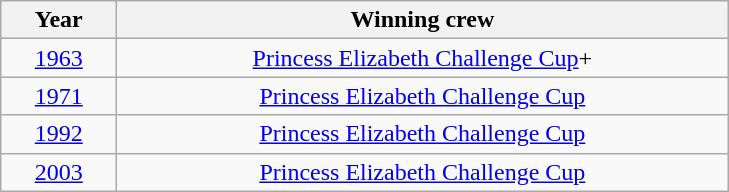<table class="wikitable" style="text-align:center">
<tr>
<th width=70>Year</th>
<th width=400>Winning crew</th>
</tr>
<tr>
<td><a href='#'>1963</a></td>
<td><a href='#'>Princess Elizabeth Challenge Cup</a>+</td>
</tr>
<tr>
<td><a href='#'>1971</a></td>
<td><a href='#'>Princess Elizabeth Challenge Cup</a></td>
</tr>
<tr>
<td><a href='#'>1992</a></td>
<td><a href='#'>Princess Elizabeth Challenge Cup</a></td>
</tr>
<tr>
<td><a href='#'>2003</a></td>
<td><a href='#'>Princess Elizabeth Challenge Cup</a></td>
</tr>
</table>
